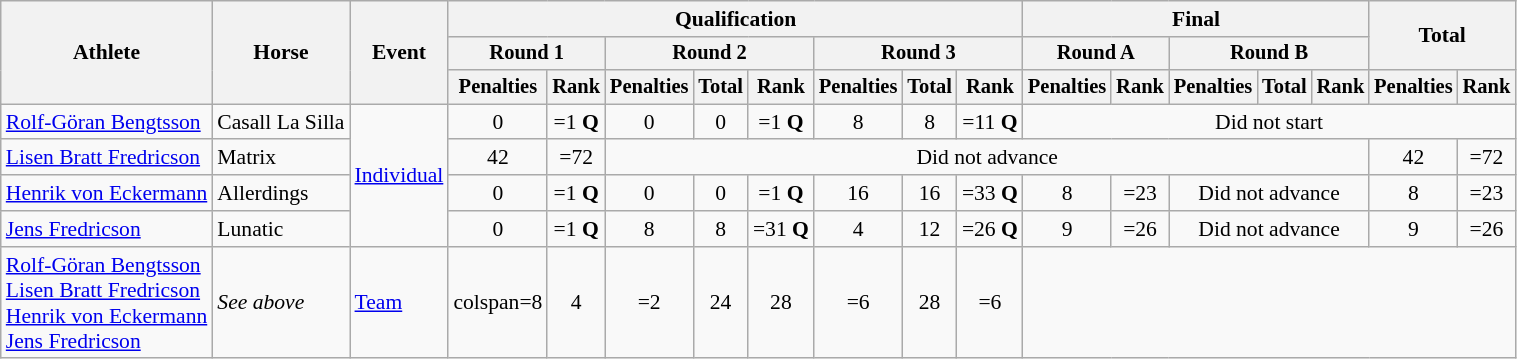<table class="wikitable" style="font-size:90%">
<tr>
<th rowspan="3">Athlete</th>
<th rowspan="3">Horse</th>
<th rowspan="3">Event</th>
<th colspan="8">Qualification</th>
<th colspan="5">Final</th>
<th rowspan=2 colspan="2">Total</th>
</tr>
<tr style="font-size:95%">
<th colspan="2">Round 1</th>
<th colspan="3">Round 2</th>
<th colspan="3">Round 3</th>
<th colspan="2">Round A</th>
<th colspan="3">Round B</th>
</tr>
<tr style="font-size:95%">
<th>Penalties</th>
<th>Rank</th>
<th>Penalties</th>
<th>Total</th>
<th>Rank</th>
<th>Penalties</th>
<th>Total</th>
<th>Rank</th>
<th>Penalties</th>
<th>Rank</th>
<th>Penalties</th>
<th>Total</th>
<th>Rank</th>
<th>Penalties</th>
<th>Rank</th>
</tr>
<tr align=center>
<td align=left><a href='#'>Rolf-Göran Bengtsson</a></td>
<td align=left>Casall La Silla</td>
<td align=left rowspan=4><a href='#'>Individual</a></td>
<td>0</td>
<td>=1 <strong>Q</strong></td>
<td>0</td>
<td>0</td>
<td>=1 <strong>Q</strong></td>
<td>8</td>
<td>8</td>
<td>=11 <strong>Q</strong></td>
<td colspan=7>Did not start</td>
</tr>
<tr align=center>
<td align=left><a href='#'>Lisen Bratt Fredricson</a></td>
<td align=left>Matrix</td>
<td>42</td>
<td>=72</td>
<td colspan=11>Did not advance</td>
<td>42</td>
<td>=72</td>
</tr>
<tr align=center>
<td align=left><a href='#'>Henrik von Eckermann</a></td>
<td align=left>Allerdings</td>
<td>0</td>
<td>=1 <strong>Q</strong></td>
<td>0</td>
<td>0</td>
<td>=1 <strong>Q</strong></td>
<td>16</td>
<td>16</td>
<td>=33 <strong>Q</strong></td>
<td>8</td>
<td>=23</td>
<td colspan=3>Did not advance</td>
<td>8</td>
<td>=23</td>
</tr>
<tr align=center>
<td align=left><a href='#'>Jens Fredricson</a></td>
<td align=left>Lunatic</td>
<td>0</td>
<td>=1 <strong>Q</strong></td>
<td>8</td>
<td>8</td>
<td>=31 <strong>Q</strong></td>
<td>4</td>
<td>12</td>
<td>=26 <strong>Q</strong></td>
<td>9</td>
<td>=26</td>
<td colspan=3>Did not advance</td>
<td>9</td>
<td>=26</td>
</tr>
<tr align=center>
<td align=left><a href='#'>Rolf-Göran Bengtsson</a><br><a href='#'>Lisen Bratt Fredricson</a><br><a href='#'>Henrik von Eckermann</a><br><a href='#'>Jens Fredricson</a></td>
<td align=left><em>See above</em></td>
<td align=left><a href='#'>Team</a></td>
<td>colspan=8 </td>
<td>4</td>
<td>=2</td>
<td>24</td>
<td>28</td>
<td>=6</td>
<td>28</td>
<td>=6</td>
</tr>
</table>
